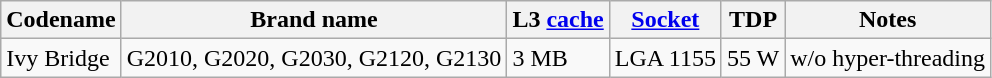<table class="wikitable">
<tr>
<th>Codename</th>
<th>Brand name</th>
<th>L3 <a href='#'>cache</a></th>
<th><a href='#'>Socket</a></th>
<th>TDP</th>
<th>Notes</th>
</tr>
<tr>
<td>Ivy Bridge</td>
<td>G2010, G2020, G2030, G2120, G2130</td>
<td>3 MB</td>
<td>LGA 1155</td>
<td>55 W</td>
<td>w/o hyper-threading</td>
</tr>
</table>
